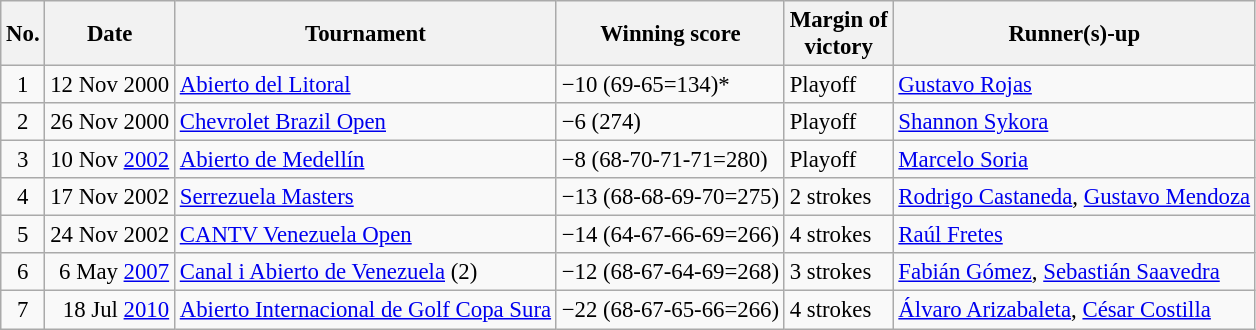<table class="wikitable" style="font-size:95%;">
<tr>
<th>No.</th>
<th>Date</th>
<th>Tournament</th>
<th>Winning score</th>
<th>Margin of<br>victory</th>
<th>Runner(s)-up</th>
</tr>
<tr>
<td align=center>1</td>
<td align=right>12 Nov 2000</td>
<td><a href='#'>Abierto del Litoral</a></td>
<td>−10 (69-65=134)*</td>
<td>Playoff</td>
<td> <a href='#'>Gustavo Rojas</a></td>
</tr>
<tr>
<td align=center>2</td>
<td align=right>26 Nov 2000</td>
<td><a href='#'>Chevrolet Brazil Open</a></td>
<td>−6 (274)</td>
<td>Playoff</td>
<td> <a href='#'>Shannon Sykora</a></td>
</tr>
<tr>
<td align=center>3</td>
<td align=right>10 Nov <a href='#'>2002</a></td>
<td><a href='#'>Abierto de Medellín</a></td>
<td>−8 (68-70-71-71=280)</td>
<td>Playoff</td>
<td> <a href='#'>Marcelo Soria</a></td>
</tr>
<tr>
<td align=center>4</td>
<td align=right>17 Nov 2002</td>
<td><a href='#'>Serrezuela Masters</a></td>
<td>−13 (68-68-69-70=275)</td>
<td>2 strokes</td>
<td> <a href='#'>Rodrigo Castaneda</a>,  <a href='#'>Gustavo Mendoza</a></td>
</tr>
<tr>
<td align=center>5</td>
<td align=right>24 Nov 2002</td>
<td><a href='#'>CANTV Venezuela Open</a></td>
<td>−14 (64-67-66-69=266)</td>
<td>4 strokes</td>
<td> <a href='#'>Raúl Fretes</a></td>
</tr>
<tr>
<td align=center>6</td>
<td align=right>6 May <a href='#'>2007</a></td>
<td><a href='#'>Canal i Abierto de Venezuela</a> (2)</td>
<td>−12 (68-67-64-69=268)</td>
<td>3 strokes</td>
<td> <a href='#'>Fabián Gómez</a>,  <a href='#'>Sebastián Saavedra</a></td>
</tr>
<tr>
<td align=center>7</td>
<td align=right>18 Jul <a href='#'>2010</a></td>
<td><a href='#'>Abierto Internacional de Golf Copa Sura</a></td>
<td>−22 (68-67-65-66=266)</td>
<td>4 strokes</td>
<td> <a href='#'>Álvaro Arizabaleta</a>,  <a href='#'>César Costilla</a></td>
</tr>
</table>
